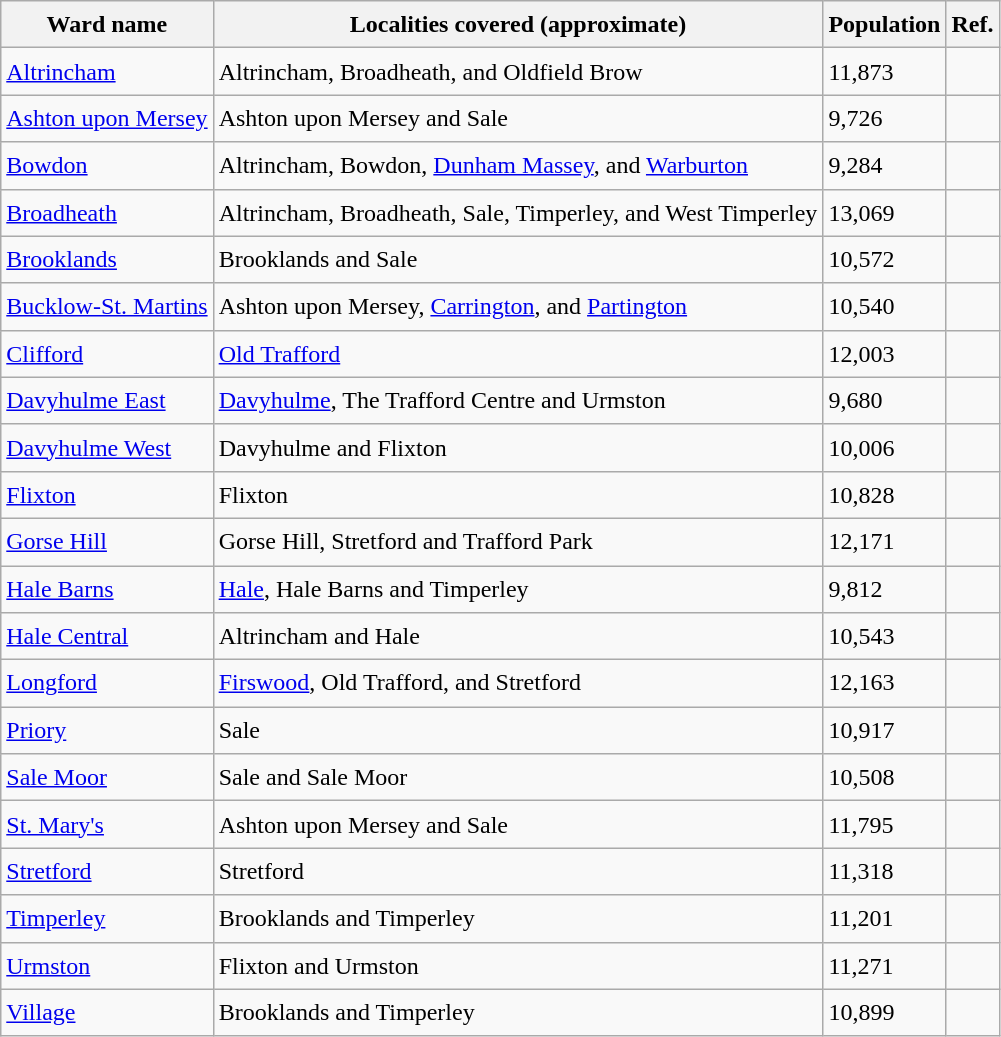<table class="wikitable sortable" style="f border:0; text-align:left; line-height:150%;">
<tr>
<th>Ward name</th>
<th class="unsortable">Localities covered (approximate)</th>
<th>Population</th>
<th class="unsortable">Ref.</th>
</tr>
<tr>
<td><a href='#'>Altrincham</a></td>
<td>Altrincham, Broadheath, and Oldfield Brow</td>
<td>11,873</td>
<td></td>
</tr>
<tr>
<td><a href='#'>Ashton upon Mersey</a></td>
<td>Ashton upon Mersey and Sale</td>
<td>9,726</td>
<td></td>
</tr>
<tr>
<td><a href='#'>Bowdon</a></td>
<td>Altrincham, Bowdon, <a href='#'>Dunham Massey</a>, and <a href='#'>Warburton</a></td>
<td>9,284</td>
<td></td>
</tr>
<tr>
<td><a href='#'>Broadheath</a></td>
<td>Altrincham, Broadheath, Sale, Timperley, and West Timperley</td>
<td>13,069</td>
<td></td>
</tr>
<tr>
<td><a href='#'>Brooklands</a></td>
<td>Brooklands and Sale</td>
<td>10,572</td>
<td></td>
</tr>
<tr>
<td><a href='#'>Bucklow-St. Martins</a></td>
<td>Ashton upon Mersey, <a href='#'>Carrington</a>, and <a href='#'>Partington</a></td>
<td>10,540</td>
<td></td>
</tr>
<tr>
<td><a href='#'>Clifford</a></td>
<td><a href='#'>Old Trafford</a></td>
<td>12,003</td>
<td></td>
</tr>
<tr>
<td><a href='#'>Davyhulme East</a></td>
<td><a href='#'>Davyhulme</a>, The Trafford Centre and Urmston</td>
<td>9,680</td>
<td></td>
</tr>
<tr>
<td><a href='#'>Davyhulme West</a></td>
<td>Davyhulme and Flixton</td>
<td>10,006</td>
<td></td>
</tr>
<tr>
<td><a href='#'>Flixton</a></td>
<td>Flixton</td>
<td>10,828</td>
<td></td>
</tr>
<tr>
<td><a href='#'>Gorse Hill</a></td>
<td>Gorse Hill, Stretford and Trafford Park</td>
<td>12,171</td>
<td></td>
</tr>
<tr>
<td><a href='#'>Hale Barns</a></td>
<td><a href='#'>Hale</a>, Hale Barns and Timperley</td>
<td>9,812</td>
<td></td>
</tr>
<tr>
<td><a href='#'>Hale Central</a></td>
<td>Altrincham and Hale</td>
<td>10,543</td>
<td></td>
</tr>
<tr>
<td><a href='#'>Longford</a></td>
<td><a href='#'>Firswood</a>, Old Trafford, and Stretford</td>
<td>12,163</td>
<td></td>
</tr>
<tr>
<td><a href='#'>Priory</a></td>
<td>Sale</td>
<td>10,917</td>
<td></td>
</tr>
<tr>
<td><a href='#'>Sale Moor</a></td>
<td>Sale and Sale Moor</td>
<td>10,508</td>
<td></td>
</tr>
<tr>
<td><a href='#'>St. Mary's</a></td>
<td>Ashton upon Mersey and Sale</td>
<td>11,795</td>
<td></td>
</tr>
<tr>
<td><a href='#'>Stretford</a></td>
<td>Stretford</td>
<td>11,318</td>
<td></td>
</tr>
<tr>
<td><a href='#'>Timperley</a></td>
<td>Brooklands and Timperley</td>
<td>11,201</td>
<td></td>
</tr>
<tr>
<td><a href='#'>Urmston</a></td>
<td>Flixton and Urmston</td>
<td>11,271</td>
<td></td>
</tr>
<tr>
<td><a href='#'>Village</a></td>
<td>Brooklands and Timperley</td>
<td>10,899</td>
<td></td>
</tr>
</table>
